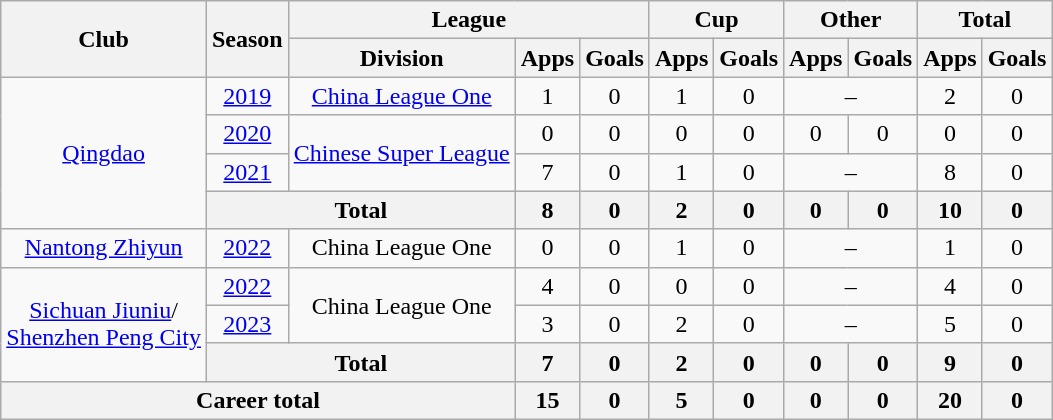<table class="wikitable" style="text-align: center">
<tr>
<th rowspan="2">Club</th>
<th rowspan="2">Season</th>
<th colspan="3">League</th>
<th colspan="2">Cup</th>
<th colspan="2">Other</th>
<th colspan="2">Total</th>
</tr>
<tr>
<th>Division</th>
<th>Apps</th>
<th>Goals</th>
<th>Apps</th>
<th>Goals</th>
<th>Apps</th>
<th>Goals</th>
<th>Apps</th>
<th>Goals</th>
</tr>
<tr>
<td rowspan="4"><a href='#'>Qingdao</a></td>
<td><a href='#'>2019</a></td>
<td><a href='#'>China League One</a></td>
<td>1</td>
<td>0</td>
<td>1</td>
<td>0</td>
<td colspan="2">–</td>
<td>2</td>
<td>0</td>
</tr>
<tr>
<td><a href='#'>2020</a></td>
<td rowspan="2"><a href='#'>Chinese Super League</a></td>
<td>0</td>
<td>0</td>
<td>0</td>
<td>0</td>
<td>0</td>
<td>0</td>
<td>0</td>
<td>0</td>
</tr>
<tr>
<td><a href='#'>2021</a></td>
<td>7</td>
<td>0</td>
<td>1</td>
<td>0</td>
<td colspan="2">–</td>
<td>8</td>
<td>0</td>
</tr>
<tr>
<th colspan=2>Total</th>
<th>8</th>
<th>0</th>
<th>2</th>
<th>0</th>
<th>0</th>
<th>0</th>
<th>10</th>
<th>0</th>
</tr>
<tr>
<td><a href='#'>Nantong Zhiyun</a></td>
<td><a href='#'>2022</a></td>
<td>China League One</td>
<td>0</td>
<td>0</td>
<td>1</td>
<td>0</td>
<td colspan="2">–</td>
<td>1</td>
<td>0</td>
</tr>
<tr>
<td rowspan="3"><a href='#'>Sichuan Jiuniu</a>/<br><a href='#'>Shenzhen Peng City</a></td>
<td><a href='#'>2022</a></td>
<td rowspan="2">China League One</td>
<td>4</td>
<td>0</td>
<td>0</td>
<td>0</td>
<td colspan="2">–</td>
<td>4</td>
<td>0</td>
</tr>
<tr>
<td><a href='#'>2023</a></td>
<td>3</td>
<td>0</td>
<td>2</td>
<td>0</td>
<td colspan="2">–</td>
<td>5</td>
<td>0</td>
</tr>
<tr>
<th colspan=2>Total</th>
<th>7</th>
<th>0</th>
<th>2</th>
<th>0</th>
<th>0</th>
<th>0</th>
<th>9</th>
<th>0</th>
</tr>
<tr>
<th colspan=3>Career total</th>
<th>15</th>
<th>0</th>
<th>5</th>
<th>0</th>
<th>0</th>
<th>0</th>
<th>20</th>
<th>0</th>
</tr>
</table>
